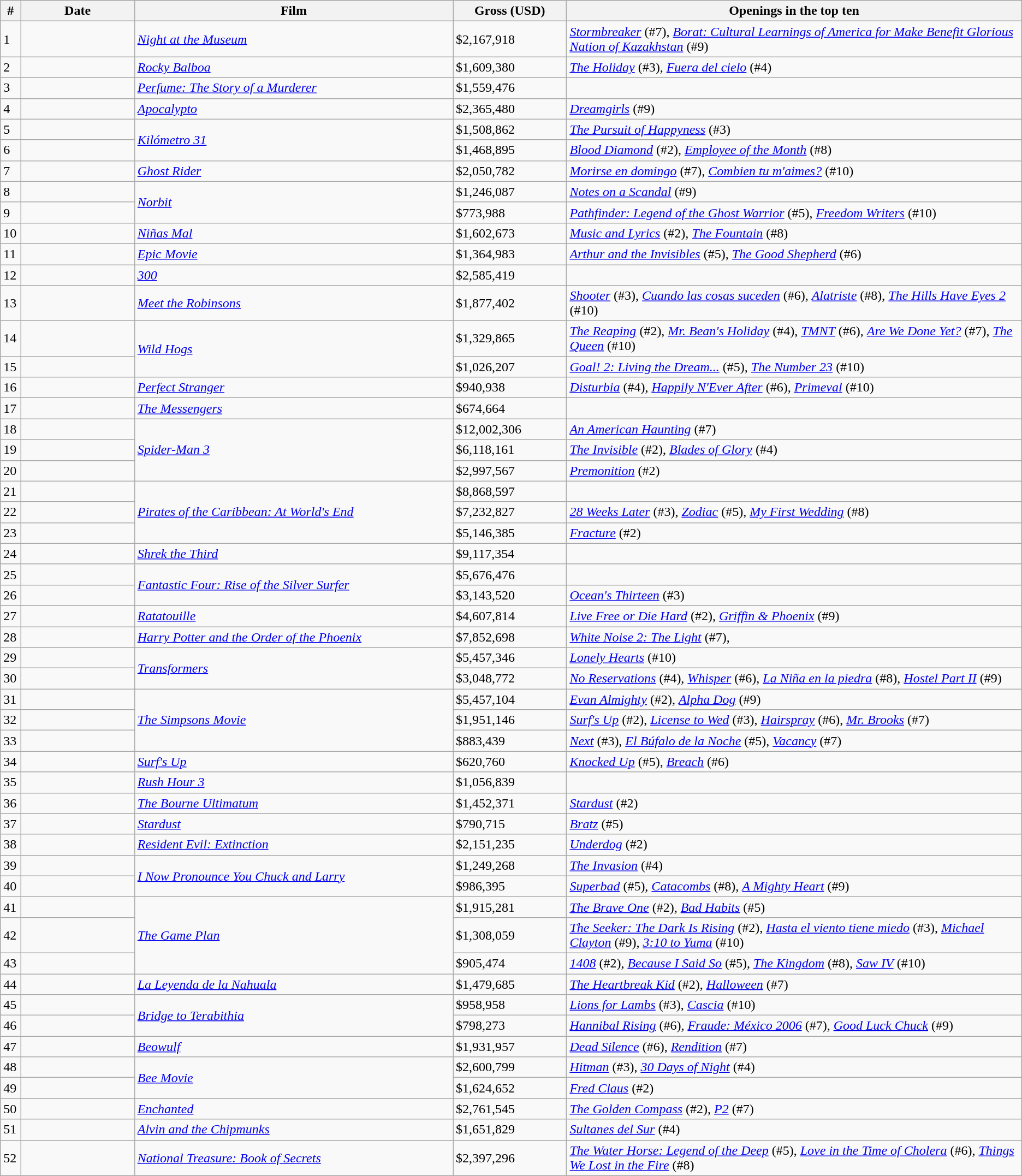<table class="wikitable sortable">
<tr>
<th style="width:1%;">#</th>
<th style="width:10%;">Date</th>
<th style="width:28%;">Film</th>
<th style="width:10%;">Gross (USD)</th>
<th style="width:40%;">Openings in the top ten</th>
</tr>
<tr>
<td>1</td>
<td></td>
<td><em><a href='#'>Night at the Museum</a></em></td>
<td>$2,167,918</td>
<td><em><a href='#'>Stormbreaker</a></em> (#7), <em><a href='#'>Borat: Cultural Learnings of America for Make Benefit Glorious Nation of Kazakhstan</a></em> (#9)</td>
</tr>
<tr>
<td>2</td>
<td></td>
<td><em><a href='#'>Rocky Balboa</a></em></td>
<td>$1,609,380</td>
<td><em><a href='#'>The Holiday</a></em> (#3), <em><a href='#'>Fuera del cielo</a></em> (#4)</td>
</tr>
<tr>
<td>3</td>
<td></td>
<td><em><a href='#'>Perfume: The Story of a Murderer</a></em></td>
<td>$1,559,476</td>
<td></td>
</tr>
<tr>
<td>4</td>
<td></td>
<td><em><a href='#'>Apocalypto</a></em></td>
<td>$2,365,480</td>
<td><em><a href='#'>Dreamgirls</a></em> (#9)</td>
</tr>
<tr>
<td>5</td>
<td></td>
<td rowspan="2"><em><a href='#'>Kilómetro 31</a></em></td>
<td>$1,508,862</td>
<td><em><a href='#'>The Pursuit of Happyness</a></em> (#3)</td>
</tr>
<tr>
<td>6</td>
<td></td>
<td>$1,468,895</td>
<td><em><a href='#'>Blood Diamond</a></em> (#2), <em><a href='#'>Employee of the Month</a></em> (#8)</td>
</tr>
<tr>
<td>7</td>
<td></td>
<td><em><a href='#'>Ghost Rider</a></em></td>
<td>$2,050,782</td>
<td><em><a href='#'>Morirse en domingo</a></em> (#7), <em><a href='#'>Combien tu m'aimes?</a></em> (#10)</td>
</tr>
<tr>
<td>8</td>
<td></td>
<td rowspan="2"><em><a href='#'>Norbit</a></em></td>
<td>$1,246,087</td>
<td><em><a href='#'>Notes on a Scandal</a></em> (#9)</td>
</tr>
<tr>
<td>9</td>
<td></td>
<td>$773,988</td>
<td><em><a href='#'>Pathfinder: Legend of the Ghost Warrior</a></em> (#5), <em><a href='#'>Freedom Writers</a></em> (#10)</td>
</tr>
<tr>
<td>10</td>
<td></td>
<td><em><a href='#'>Niñas Mal</a></em></td>
<td>$1,602,673</td>
<td><em><a href='#'>Music and Lyrics</a></em> (#2), <em><a href='#'>The Fountain</a></em> (#8)</td>
</tr>
<tr>
<td>11</td>
<td></td>
<td><em><a href='#'>Epic Movie</a></em></td>
<td>$1,364,983</td>
<td><em><a href='#'>Arthur and the Invisibles</a></em> (#5), <em><a href='#'>The Good Shepherd</a></em> (#6)</td>
</tr>
<tr>
<td>12</td>
<td></td>
<td><em><a href='#'>300</a></em></td>
<td>$2,585,419</td>
<td></td>
</tr>
<tr>
<td>13</td>
<td></td>
<td><em><a href='#'>Meet the Robinsons</a></em></td>
<td>$1,877,402</td>
<td><em><a href='#'>Shooter</a></em> (#3), <em><a href='#'>Cuando las cosas suceden</a></em> (#6), <em><a href='#'>Alatriste</a></em> (#8), <em><a href='#'>The Hills Have Eyes 2</a></em> (#10)</td>
</tr>
<tr>
<td>14</td>
<td></td>
<td rowspan="2"><em><a href='#'>Wild Hogs</a></em></td>
<td>$1,329,865</td>
<td><em><a href='#'>The Reaping</a></em> (#2), <em><a href='#'>Mr. Bean's Holiday</a></em> (#4), <em><a href='#'>TMNT</a></em> (#6), <em><a href='#'>Are We Done Yet?</a></em> (#7), <em><a href='#'>The Queen</a></em> (#10)</td>
</tr>
<tr>
<td>15</td>
<td></td>
<td>$1,026,207</td>
<td><em><a href='#'>Goal! 2: Living the Dream...</a></em> (#5), <em><a href='#'>The Number 23</a></em> (#10)</td>
</tr>
<tr>
<td>16</td>
<td></td>
<td><em><a href='#'>Perfect Stranger</a></em></td>
<td>$940,938</td>
<td><em><a href='#'>Disturbia</a></em> (#4), <em><a href='#'>Happily N'Ever After</a></em> (#6), <em><a href='#'>Primeval</a></em> (#10)</td>
</tr>
<tr>
<td>17</td>
<td></td>
<td><em><a href='#'>The Messengers</a></em></td>
<td>$674,664</td>
<td></td>
</tr>
<tr>
<td>18</td>
<td></td>
<td rowspan="3"><em><a href='#'>Spider-Man 3</a></em></td>
<td>$12,002,306</td>
<td><em><a href='#'>An American Haunting</a></em> (#7)</td>
</tr>
<tr>
<td>19</td>
<td></td>
<td>$6,118,161</td>
<td><em><a href='#'>The Invisible</a></em> (#2), <em><a href='#'>Blades of Glory</a></em> (#4)</td>
</tr>
<tr>
<td>20</td>
<td></td>
<td>$2,997,567</td>
<td><em><a href='#'>Premonition</a></em> (#2)</td>
</tr>
<tr>
<td>21</td>
<td></td>
<td rowspan="3"><em><a href='#'>Pirates of the Caribbean: At World's End</a></em></td>
<td>$8,868,597</td>
<td></td>
</tr>
<tr>
<td>22</td>
<td></td>
<td>$7,232,827</td>
<td><em><a href='#'>28 Weeks Later</a></em> (#3), <em><a href='#'>Zodiac</a></em> (#5), <em><a href='#'>My First Wedding</a></em> (#8)</td>
</tr>
<tr>
<td>23</td>
<td></td>
<td>$5,146,385</td>
<td><em><a href='#'>Fracture</a></em> (#2)</td>
</tr>
<tr>
<td>24</td>
<td></td>
<td><em><a href='#'>Shrek the Third</a></em></td>
<td>$9,117,354</td>
<td></td>
</tr>
<tr>
<td>25</td>
<td></td>
<td rowspan="2"><em><a href='#'>Fantastic Four: Rise of the Silver Surfer</a></em></td>
<td>$5,676,476</td>
<td></td>
</tr>
<tr>
<td>26</td>
<td></td>
<td>$3,143,520</td>
<td><em><a href='#'>Ocean's Thirteen</a></em> (#3)</td>
</tr>
<tr>
<td>27</td>
<td></td>
<td><em><a href='#'>Ratatouille</a></em></td>
<td>$4,607,814</td>
<td><em><a href='#'>Live Free or Die Hard</a></em> (#2), <em><a href='#'>Griffin & Phoenix</a></em> (#9)</td>
</tr>
<tr>
<td>28</td>
<td></td>
<td><em><a href='#'>Harry Potter and the Order of the Phoenix</a></em></td>
<td>$7,852,698</td>
<td><em><a href='#'>White Noise 2: The Light</a></em> (#7),</td>
</tr>
<tr>
<td>29</td>
<td></td>
<td rowspan="2"><em><a href='#'>Transformers</a></em></td>
<td>$5,457,346</td>
<td><em><a href='#'>Lonely Hearts</a></em> (#10)</td>
</tr>
<tr>
<td>30</td>
<td></td>
<td>$3,048,772</td>
<td><em><a href='#'>No Reservations</a></em> (#4), <em><a href='#'>Whisper</a></em> (#6), <em><a href='#'>La Niña en la piedra</a></em> (#8), <em><a href='#'>Hostel Part II</a></em> (#9)</td>
</tr>
<tr>
<td>31</td>
<td></td>
<td rowspan="3"><em><a href='#'>The Simpsons Movie</a></em></td>
<td>$5,457,104</td>
<td><em><a href='#'>Evan Almighty</a></em> (#2), <em><a href='#'>Alpha Dog</a></em> (#9)</td>
</tr>
<tr>
<td>32</td>
<td></td>
<td>$1,951,146</td>
<td><em><a href='#'>Surf's Up</a></em> (#2), <em><a href='#'>License to Wed</a></em> (#3), <em><a href='#'>Hairspray</a></em> (#6), <em><a href='#'>Mr. Brooks</a></em> (#7)</td>
</tr>
<tr>
<td>33</td>
<td></td>
<td>$883,439</td>
<td><em><a href='#'>Next</a></em> (#3), <em><a href='#'>El Búfalo de la Noche</a></em> (#5), <em><a href='#'>Vacancy</a></em> (#7)</td>
</tr>
<tr>
<td>34</td>
<td></td>
<td><em><a href='#'>Surf's Up</a></em></td>
<td>$620,760</td>
<td><em><a href='#'>Knocked Up</a></em> (#5), <em><a href='#'>Breach</a></em> (#6)</td>
</tr>
<tr>
<td>35</td>
<td></td>
<td><em><a href='#'>Rush Hour 3</a></em></td>
<td>$1,056,839</td>
<td></td>
</tr>
<tr>
<td>36</td>
<td></td>
<td><em><a href='#'>The Bourne Ultimatum</a></em></td>
<td>$1,452,371</td>
<td><em><a href='#'>Stardust</a></em> (#2)</td>
</tr>
<tr>
<td>37</td>
<td></td>
<td><em><a href='#'>Stardust</a></em></td>
<td>$790,715</td>
<td><em><a href='#'>Bratz</a></em> (#5)</td>
</tr>
<tr>
<td>38</td>
<td></td>
<td><em><a href='#'>Resident Evil: Extinction</a></em></td>
<td>$2,151,235</td>
<td><em><a href='#'>Underdog</a></em> (#2)</td>
</tr>
<tr>
<td>39</td>
<td></td>
<td rowspan="2"><em><a href='#'>I Now Pronounce You Chuck and Larry</a></em></td>
<td>$1,249,268</td>
<td><em><a href='#'>The Invasion</a></em> (#4)</td>
</tr>
<tr>
<td>40</td>
<td></td>
<td>$986,395</td>
<td><em><a href='#'>Superbad</a></em> (#5), <em><a href='#'>Catacombs</a></em> (#8), <em><a href='#'>A Mighty Heart</a></em> (#9)</td>
</tr>
<tr>
<td>41</td>
<td></td>
<td rowspan="3"><em><a href='#'>The Game Plan</a></em></td>
<td>$1,915,281</td>
<td><em><a href='#'>The Brave One</a></em> (#2), <em><a href='#'>Bad Habits</a></em> (#5)</td>
</tr>
<tr>
<td>42</td>
<td></td>
<td>$1,308,059</td>
<td><em><a href='#'>The Seeker: The Dark Is Rising</a></em> (#2), <em><a href='#'>Hasta el viento tiene miedo</a></em> (#3), <em><a href='#'>Michael Clayton</a></em> (#9), <em><a href='#'>3:10 to Yuma</a></em> (#10)</td>
</tr>
<tr>
<td>43</td>
<td></td>
<td>$905,474</td>
<td><em><a href='#'>1408</a></em> (#2), <em><a href='#'>Because I Said So</a></em> (#5), <em><a href='#'>The Kingdom</a></em> (#8), <em><a href='#'>Saw IV</a></em> (#10)</td>
</tr>
<tr>
<td>44</td>
<td></td>
<td><em><a href='#'>La Leyenda de la Nahuala</a></em></td>
<td>$1,479,685</td>
<td><em><a href='#'>The Heartbreak Kid</a></em> (#2), <em><a href='#'>Halloween</a></em> (#7)</td>
</tr>
<tr>
<td>45</td>
<td></td>
<td rowspan="2"><em><a href='#'>Bridge to Terabithia</a></em></td>
<td>$958,958</td>
<td><em><a href='#'>Lions for Lambs</a></em> (#3), <em><a href='#'>Cascia</a></em> (#10)</td>
</tr>
<tr>
<td>46</td>
<td></td>
<td>$798,273</td>
<td><em><a href='#'>Hannibal Rising</a></em> (#6), <em><a href='#'>Fraude: México 2006</a></em> (#7), <em><a href='#'>Good Luck Chuck</a></em> (#9)</td>
</tr>
<tr>
<td>47</td>
<td></td>
<td><em><a href='#'>Beowulf</a></em></td>
<td>$1,931,957</td>
<td><em><a href='#'>Dead Silence</a></em> (#6), <em><a href='#'>Rendition</a></em> (#7)</td>
</tr>
<tr>
<td>48</td>
<td></td>
<td rowspan="2"><em><a href='#'>Bee Movie</a></em></td>
<td>$2,600,799</td>
<td><em><a href='#'>Hitman</a></em> (#3), <em><a href='#'>30 Days of Night</a></em> (#4)</td>
</tr>
<tr>
<td>49</td>
<td></td>
<td>$1,624,652</td>
<td><em><a href='#'>Fred Claus</a></em> (#2)</td>
</tr>
<tr>
<td>50</td>
<td></td>
<td><em><a href='#'>Enchanted</a></em></td>
<td>$2,761,545</td>
<td><em><a href='#'>The Golden Compass</a></em> (#2), <em><a href='#'>P2</a></em> (#7)</td>
</tr>
<tr>
<td>51</td>
<td></td>
<td><em><a href='#'>Alvin and the Chipmunks</a></em></td>
<td>$1,651,829</td>
<td><em><a href='#'>Sultanes del Sur</a></em> (#4)</td>
</tr>
<tr>
<td>52</td>
<td></td>
<td><em><a href='#'>National Treasure: Book of Secrets</a></em></td>
<td>$2,397,296</td>
<td><em><a href='#'>The Water Horse: Legend of the Deep</a></em> (#5), <em><a href='#'>Love in the Time of Cholera</a></em> (#6), <em><a href='#'>Things We Lost in the Fire</a></em> (#8)</td>
</tr>
</table>
